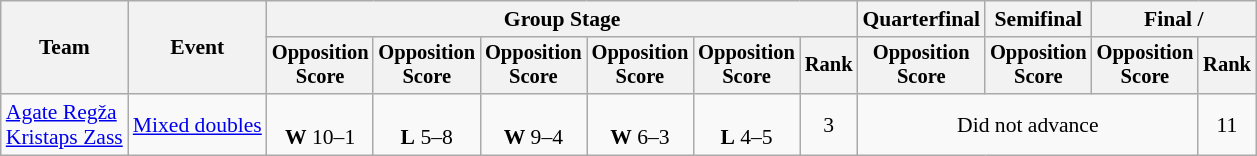<table class="wikitable" style="font-size:90%">
<tr>
<th rowspan=2>Team</th>
<th rowspan=2>Event</th>
<th colspan=6>Group Stage</th>
<th>Quarterfinal</th>
<th>Semifinal</th>
<th colspan=2>Final / </th>
</tr>
<tr style="font-size:95%">
<th>Opposition <br> Score</th>
<th>Opposition <br> Score</th>
<th>Opposition <br> Score</th>
<th>Opposition <br> Score</th>
<th>Opposition <br> Score</th>
<th>Rank</th>
<th>Opposition <br> Score</th>
<th>Opposition <br> Score</th>
<th>Opposition <br> Score</th>
<th>Rank</th>
</tr>
<tr align=center>
<td align="left"><a href='#'>Agate Regža</a><br><a href='#'>Kristaps Zass</a></td>
<td align="left"><a href='#'>Mixed doubles</a></td>
<td><br><strong>W</strong> 10–1</td>
<td><br><strong>L</strong> 5–8</td>
<td><br><strong>W</strong> 9–4</td>
<td><br><strong>W</strong> 6–3</td>
<td><br><strong>L</strong> 4–5</td>
<td>3</td>
<td colspan=3>Did not advance</td>
<td>11</td>
</tr>
</table>
